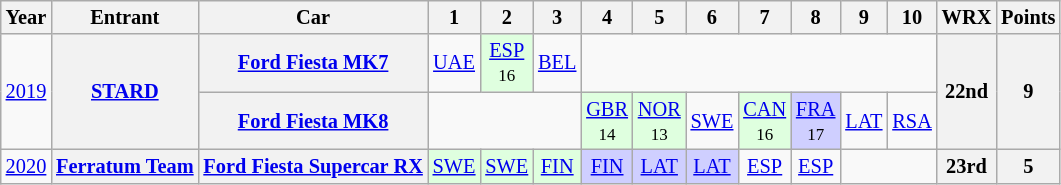<table class="wikitable" border="1" style="text-align:center; font-size:85%;">
<tr valign="top">
<th>Year</th>
<th>Entrant</th>
<th>Car</th>
<th>1</th>
<th>2</th>
<th>3</th>
<th>4</th>
<th>5</th>
<th>6</th>
<th>7</th>
<th>8</th>
<th>9</th>
<th>10</th>
<th>WRX</th>
<th>Points</th>
</tr>
<tr>
<td rowspan=2><a href='#'>2019</a></td>
<th rowspan=2 nowrap><a href='#'>STARD</a></th>
<th nowrap><a href='#'>Ford Fiesta MK7</a></th>
<td><a href='#'>UAE</a></td>
<td style="background:#DFFFDF;"><a href='#'>ESP</a><br><small>16</small></td>
<td><a href='#'>BEL</a></td>
<td colspan=7></td>
<th rowspan=2>22nd</th>
<th rowspan=2>9</th>
</tr>
<tr>
<th nowrap><a href='#'>Ford Fiesta MK8</a></th>
<td colspan=3></td>
<td style="background:#DFFFDF;"><a href='#'>GBR</a><br><small>14</small></td>
<td style="background:#DFFFDF;"><a href='#'>NOR</a><br><small>13</small></td>
<td><a href='#'>SWE</a></td>
<td style="background:#DFFFDF;"><a href='#'>CAN</a><br><small>16</small></td>
<td style="background:#CFCFFF;"><a href='#'>FRA</a><br><small>17</small></td>
<td><a href='#'>LAT</a></td>
<td><a href='#'>RSA</a></td>
</tr>
<tr>
<td><a href='#'>2020</a></td>
<th nowrap><a href='#'>Ferratum Team</a></th>
<th nowrap><a href='#'>Ford Fiesta Supercar RX</a></th>
<td style="background:#DFFFDF;"><a href='#'>SWE</a><br></td>
<td style="background:#DFFFDF;"><a href='#'>SWE</a><br></td>
<td style="background:#DFFFDF;"><a href='#'>FIN</a><br></td>
<td style="background:#CFCFFF;"><a href='#'>FIN</a><br></td>
<td style="background:#CFCFFF;"><a href='#'>LAT</a><br></td>
<td style="background:#CFCFFF;"><a href='#'>LAT</a><br></td>
<td><a href='#'>ESP</a></td>
<td><a href='#'>ESP</a></td>
<td colspan=2></td>
<th>23rd</th>
<th>5</th>
</tr>
</table>
